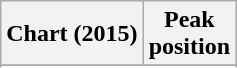<table class="wikitable sortable plainrowheaders" style="text-align:center">
<tr>
<th>Chart (2015)</th>
<th>Peak<br>position</th>
</tr>
<tr>
</tr>
<tr>
</tr>
<tr>
</tr>
</table>
